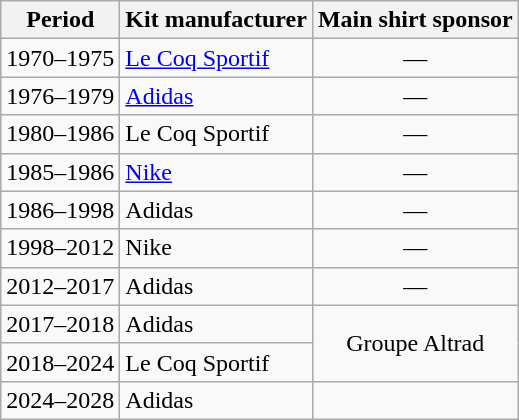<table class=wikitable style=text-align:center>
<tr>
<th>Period</th>
<th>Kit manufacturer</th>
<th>Main shirt sponsor</th>
</tr>
<tr>
<td>1970–1975</td>
<td style=text-align:left><a href='#'>Le Coq Sportif</a></td>
<td>—</td>
</tr>
<tr>
<td>1976–1979</td>
<td style=text-align:left><a href='#'>Adidas</a></td>
<td>—</td>
</tr>
<tr>
<td>1980–1986</td>
<td style=text-align:left>Le Coq Sportif</td>
<td>—</td>
</tr>
<tr>
<td>1985–1986</td>
<td style=text-align:left><a href='#'>Nike</a></td>
<td>—</td>
</tr>
<tr>
<td>1986–1998</td>
<td style=text-align:left>Adidas</td>
<td>—</td>
</tr>
<tr>
<td>1998–2012</td>
<td style=text-align:left>Nike</td>
<td>—</td>
</tr>
<tr>
<td>2012–2017</td>
<td style=text-align:left>Adidas</td>
<td>—</td>
</tr>
<tr>
<td>2017–2018</td>
<td style=text-align:left>Adidas</td>
<td rowspan=2>Groupe Altrad</td>
</tr>
<tr>
<td>2018–2024</td>
<td style=text-align:left>Le Coq Sportif</td>
</tr>
<tr>
<td>2024–2028</td>
<td style=text-align:left>Adidas</td>
<td></td>
</tr>
</table>
